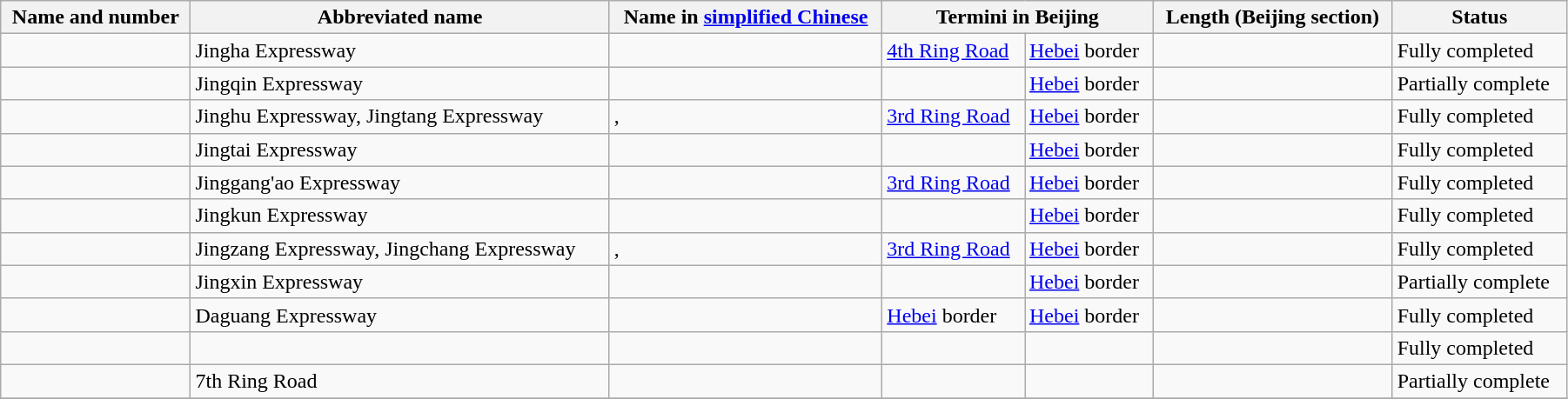<table class="wikitable" width="95%">
<tr>
<th>Name and number</th>
<th>Abbreviated name</th>
<th>Name in <a href='#'>simplified Chinese</a></th>
<th colspan="2">Termini in Beijing</th>
<th>Length (Beijing section)</th>
<th>Status</th>
</tr>
<tr>
<td></td>
<td>Jingha Expressway</td>
<td></td>
<td><a href='#'>4th Ring Road</a></td>
<td><a href='#'>Hebei</a> border</td>
<td></td>
<td>Fully completed</td>
</tr>
<tr>
<td></td>
<td>Jingqin Expressway</td>
<td></td>
<td></td>
<td><a href='#'>Hebei</a> border</td>
<td></td>
<td>Partially complete</td>
</tr>
<tr>
<td></td>
<td>Jinghu Expressway, Jingtang Expressway</td>
<td>, </td>
<td><a href='#'>3rd Ring Road</a></td>
<td><a href='#'>Hebei</a> border</td>
<td></td>
<td>Fully completed</td>
</tr>
<tr>
<td></td>
<td>Jingtai Expressway</td>
<td></td>
<td></td>
<td><a href='#'>Hebei</a> border</td>
<td></td>
<td>Fully completed</td>
</tr>
<tr>
<td></td>
<td>Jinggang'ao Expressway</td>
<td></td>
<td><a href='#'>3rd Ring Road</a></td>
<td><a href='#'>Hebei</a> border</td>
<td></td>
<td>Fully completed</td>
</tr>
<tr>
<td></td>
<td>Jingkun Expressway</td>
<td></td>
<td></td>
<td><a href='#'>Hebei</a> border</td>
<td></td>
<td>Fully completed</td>
</tr>
<tr>
<td></td>
<td>Jingzang Expressway, Jingchang Expressway</td>
<td>, </td>
<td><a href='#'>3rd Ring Road</a></td>
<td><a href='#'>Hebei</a> border</td>
<td></td>
<td>Fully completed</td>
</tr>
<tr>
<td></td>
<td>Jingxin Expressway</td>
<td></td>
<td></td>
<td><a href='#'>Hebei</a> border</td>
<td></td>
<td>Partially complete</td>
</tr>
<tr>
<td></td>
<td>Daguang Expressway</td>
<td></td>
<td><a href='#'>Hebei</a> border</td>
<td><a href='#'>Hebei</a> border</td>
<td></td>
<td>Fully completed</td>
</tr>
<tr>
<td></td>
<td></td>
<td></td>
<td></td>
<td></td>
<td></td>
<td>Fully completed</td>
</tr>
<tr>
<td></td>
<td>7th Ring Road</td>
<td></td>
<td></td>
<td></td>
<td></td>
<td>Partially complete</td>
</tr>
<tr>
</tr>
</table>
